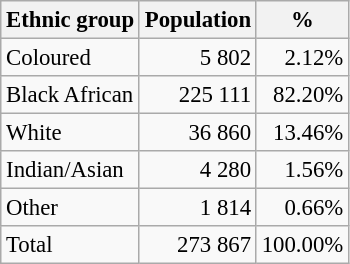<table class="wikitable" style="font-size: 95%; text-align: right">
<tr>
<th>Ethnic group</th>
<th>Population</th>
<th>%</th>
</tr>
<tr>
<td align=left>Coloured</td>
<td>5 802</td>
<td>2.12%</td>
</tr>
<tr>
<td align=left>Black African</td>
<td>225 111</td>
<td>82.20%</td>
</tr>
<tr>
<td align=left>White</td>
<td>36 860</td>
<td>13.46%</td>
</tr>
<tr>
<td align=left>Indian/Asian</td>
<td>4 280</td>
<td>1.56%</td>
</tr>
<tr>
<td align=left>Other</td>
<td>1 814</td>
<td>0.66%</td>
</tr>
<tr>
<td align=left>Total</td>
<td>273 867</td>
<td>100.00%</td>
</tr>
</table>
